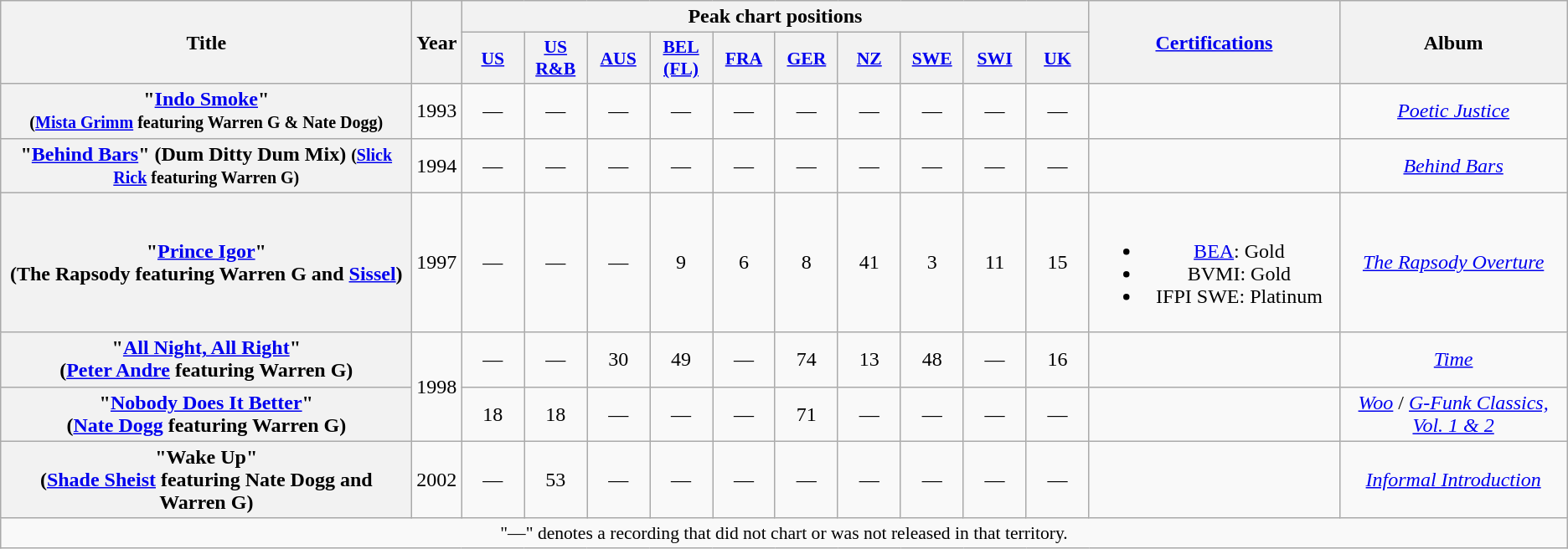<table class="wikitable plainrowheaders" style="text-align:center;">
<tr>
<th scope="col" rowspan="2" style="width:20em;">Title</th>
<th scope="col" rowspan="2">Year</th>
<th scope="col" colspan="10">Peak chart positions</th>
<th scope="col" rowspan="2" style="width:12em;"><a href='#'>Certifications</a></th>
<th scope="col" rowspan="2">Album</th>
</tr>
<tr>
<th scope="col" style="width:3em;font-size:90%;"><a href='#'>US</a><br></th>
<th scope="col" style="width:3em;font-size:90%;"><a href='#'>US<br>R&B</a><br></th>
<th scope="col" style="width:3em;font-size:90%;"><a href='#'>AUS</a><br></th>
<th scope="col" style="width:3em;font-size:90%;"><a href='#'>BEL<br>(FL)</a><br></th>
<th scope="col" style="width:3em;font-size:90%;"><a href='#'>FRA</a><br></th>
<th scope="col" style="width:3em;font-size:90%;"><a href='#'>GER</a><br></th>
<th scope="col" style="width:3em;font-size:90%;"><a href='#'>NZ</a><br></th>
<th scope="col" style="width:3em;font-size:90%;"><a href='#'>SWE</a><br></th>
<th scope="col" style="width:3em;font-size:90%;"><a href='#'>SWI</a><br></th>
<th scope="col" style="width:3em;font-size:90%;"><a href='#'>UK</a><br></th>
</tr>
<tr>
<th scope="row">"<a href='#'>Indo Smoke</a>"<br><small>(<a href='#'>Mista Grimm</a> featuring Warren G & Nate Dogg)</small></th>
<td>1993</td>
<td>—</td>
<td>—</td>
<td>—</td>
<td>—</td>
<td>—</td>
<td>—</td>
<td>—</td>
<td>—</td>
<td>—</td>
<td>—</td>
<td></td>
<td><em><a href='#'>Poetic Justice</a></em></td>
</tr>
<tr>
<th scope="row">"<a href='#'>Behind Bars</a>" (Dum Ditty Dum Mix) <small>(<a href='#'>Slick Rick</a> featuring Warren G)</small></th>
<td>1994</td>
<td>—</td>
<td>—</td>
<td>—</td>
<td>—</td>
<td>—</td>
<td>—</td>
<td>—</td>
<td>—</td>
<td>—</td>
<td>—</td>
<td></td>
<td><em><a href='#'>Behind Bars</a></em></td>
</tr>
<tr>
<th scope="row">"<a href='#'>Prince Igor</a>"<br><span>(The Rapsody featuring Warren G and <a href='#'>Sissel</a>)</span></th>
<td>1997</td>
<td>—</td>
<td>—</td>
<td>—</td>
<td>9</td>
<td>6</td>
<td>8</td>
<td>41</td>
<td>3</td>
<td>11</td>
<td>15</td>
<td><br><ul><li><a href='#'>BEA</a>: Gold</li><li>BVMI: Gold</li><li>IFPI SWE: Platinum</li></ul></td>
<td><em><a href='#'>The Rapsody Overture</a></em></td>
</tr>
<tr>
<th scope="row">"<a href='#'>All Night, All Right</a>"<br><span>(<a href='#'>Peter Andre</a> featuring Warren G)</span></th>
<td rowspan="2">1998</td>
<td>—</td>
<td>—</td>
<td>30</td>
<td>49</td>
<td>—</td>
<td>74</td>
<td>13</td>
<td>48</td>
<td>—</td>
<td>16</td>
<td></td>
<td><em><a href='#'>Time</a></em></td>
</tr>
<tr>
<th scope="row">"<a href='#'>Nobody Does It Better</a>"<br><span>(<a href='#'>Nate Dogg</a> featuring Warren G)</span></th>
<td>18</td>
<td>18</td>
<td>—</td>
<td>—</td>
<td>—</td>
<td>71</td>
<td>—</td>
<td>—</td>
<td>—</td>
<td>—</td>
<td></td>
<td><em><a href='#'>Woo</a></em> / <em><a href='#'>G-Funk Classics, Vol. 1 & 2</a></em></td>
</tr>
<tr>
<th scope="row">"Wake Up"<br><span>(<a href='#'>Shade Sheist</a> featuring Nate Dogg and Warren G)</span></th>
<td>2002</td>
<td>—</td>
<td>53</td>
<td>—</td>
<td>—</td>
<td>—</td>
<td>—</td>
<td>—</td>
<td>—</td>
<td>—</td>
<td>—</td>
<td></td>
<td><em><a href='#'>Informal Introduction</a></em></td>
</tr>
<tr>
<td colspan="14" style="font-size:90%">"—" denotes a recording that did not chart or was not released in that territory.</td>
</tr>
</table>
